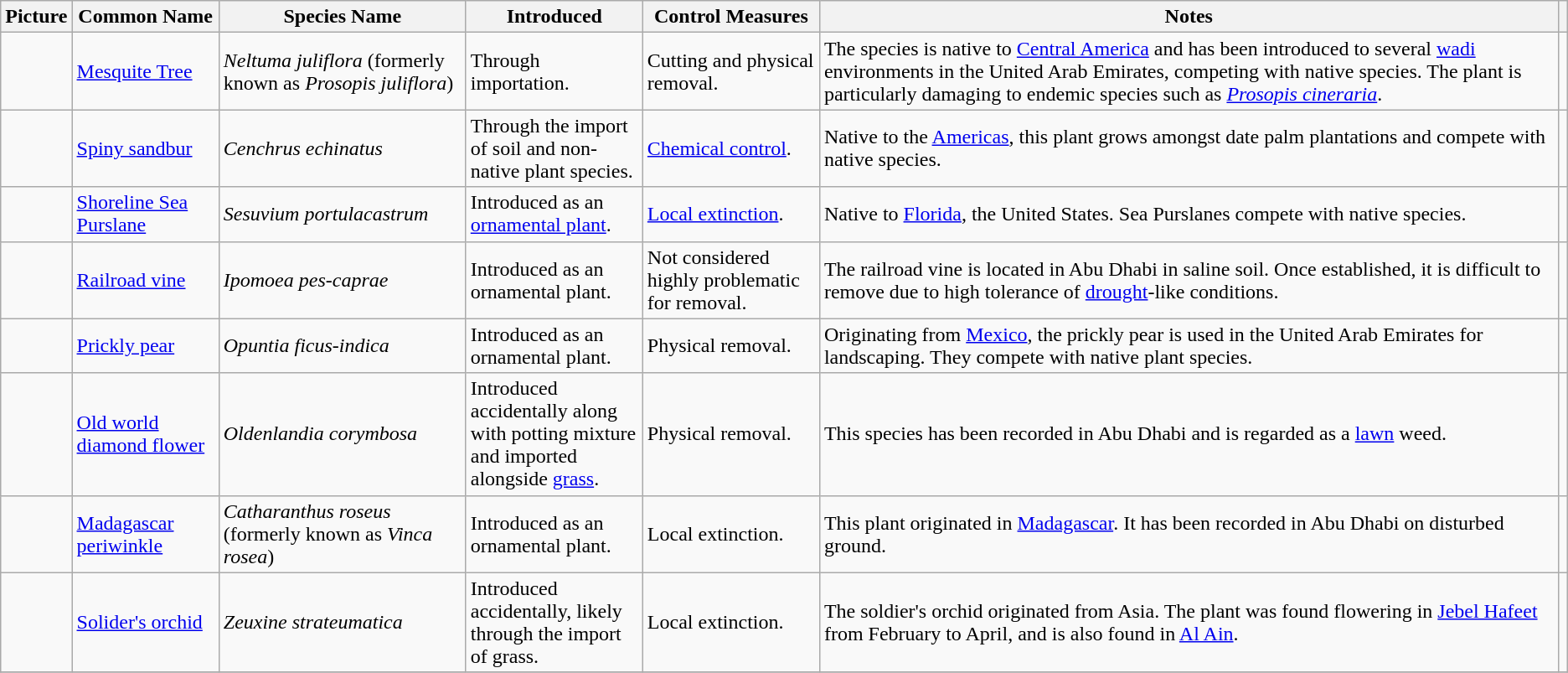<table class="wikitable sortable">
<tr>
<th>Picture</th>
<th>Common Name</th>
<th>Species Name</th>
<th style="width:100pt;">Introduced</th>
<th style="width:100pt;">Control Measures</th>
<th>Notes</th>
<th></th>
</tr>
<tr>
<td></td>
<td><a href='#'>Mesquite Tree</a></td>
<td><em>Neltuma juliflora</em> (formerly known as <em>Prosopis juliflora</em>)</td>
<td>Through importation.</td>
<td>Cutting and physical removal.</td>
<td>The species is native to <a href='#'>Central America</a> and has been introduced to several <a href='#'>wadi</a> environments in the United Arab Emirates, competing with native species. The plant is particularly damaging to endemic species such as <em><a href='#'>Prosopis cineraria</a></em>.</td>
<td></td>
</tr>
<tr>
<td></td>
<td><a href='#'>Spiny sandbur</a></td>
<td><em>Cenchrus echinatus</em></td>
<td>Through the import of soil and non-native plant species.</td>
<td><a href='#'>Chemical control</a>.</td>
<td>Native to the <a href='#'>Americas</a>, this plant grows amongst date palm plantations and compete with native species.</td>
<td></td>
</tr>
<tr>
<td></td>
<td><a href='#'>Shoreline Sea Purslane</a></td>
<td><em>Sesuvium portulacastrum</em></td>
<td>Introduced as an <a href='#'>ornamental plant</a>.</td>
<td><a href='#'>Local extinction</a>.</td>
<td>Native to <a href='#'>Florida</a>, the United States. Sea Purslanes compete with native species.</td>
<td></td>
</tr>
<tr>
<td></td>
<td><a href='#'>Railroad vine</a></td>
<td><em>Ipomoea pes-caprae</em></td>
<td>Introduced as an ornamental plant.</td>
<td>Not considered highly problematic for removal.</td>
<td>The railroad vine is located in Abu Dhabi in saline soil. Once established, it is difficult to remove due to high tolerance of <a href='#'>drought</a>-like conditions.</td>
<td></td>
</tr>
<tr>
<td></td>
<td><a href='#'>Prickly pear</a></td>
<td><em>Opuntia ficus-indica</em></td>
<td>Introduced as an ornamental plant.</td>
<td>Physical removal.</td>
<td>Originating from <a href='#'>Mexico</a>, the prickly pear is used in the United Arab Emirates for landscaping. They compete with native plant species.</td>
<td></td>
</tr>
<tr>
<td></td>
<td><a href='#'>Old world diamond flower</a></td>
<td><em>Oldenlandia corymbosa</em></td>
<td>Introduced accidentally along with potting mixture and imported alongside <a href='#'>grass</a>.</td>
<td>Physical removal.</td>
<td>This species has been recorded in Abu Dhabi and is regarded as a <a href='#'>lawn</a> weed.</td>
<td></td>
</tr>
<tr>
<td></td>
<td><a href='#'>Madagascar periwinkle</a></td>
<td><em>Catharanthus roseus</em> (formerly known as <em>Vinca rosea</em>)</td>
<td>Introduced as an ornamental plant.</td>
<td>Local extinction.</td>
<td>This plant originated in <a href='#'>Madagascar</a>. It has been recorded in Abu Dhabi on disturbed ground.</td>
<td></td>
</tr>
<tr>
<td></td>
<td><a href='#'>Solider's orchid</a></td>
<td><em>Zeuxine strateumatica</em></td>
<td>Introduced accidentally, likely through the import of grass.</td>
<td>Local extinction.</td>
<td>The soldier's orchid originated from Asia. The plant was found flowering in <a href='#'>Jebel Hafeet</a> from February to April, and is also found in <a href='#'>Al Ain</a>.</td>
<td></td>
</tr>
<tr>
</tr>
</table>
